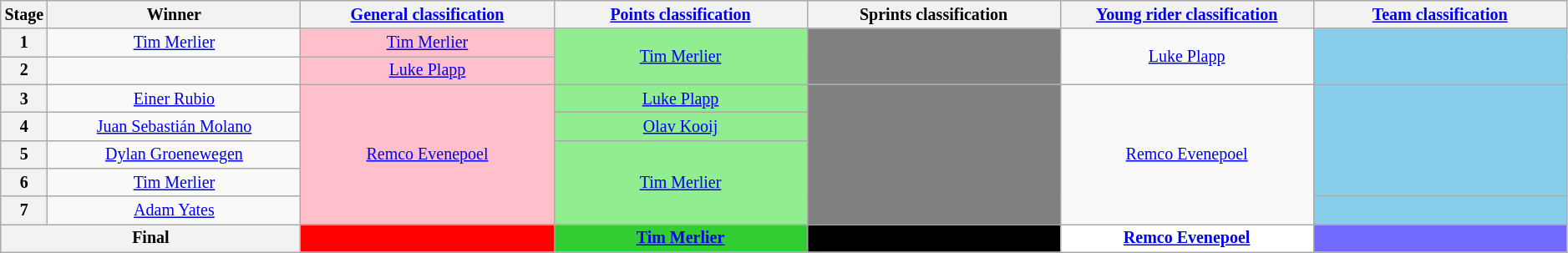<table class="wikitable" style="text-align: center; font-size:smaller;">
<tr style="background:#efefef;">
<th style="width:1%;">Stage</th>
<th style="width:16.5%;">Winner</th>
<th style="width:16.5%;"><a href='#'>General classification</a><br></th>
<th style="width:16.5%;"><a href='#'>Points classification</a><br></th>
<th style="width:16.5%;">Sprints classification<br></th>
<th style="width:16.5%;"><a href='#'>Young rider classification</a><br></th>
<th style="width:16.5%;"><a href='#'>Team classification</a></th>
</tr>
<tr>
<th>1</th>
<td><a href='#'>Tim Merlier</a></td>
<td style="background:pink;"><a href='#'>Tim Merlier</a></td>
<td style="background:lightgreen;" rowspan=2><a href='#'>Tim Merlier</a></td>
<td style="background:grey;" rowspan=2></td>
<td style="background:offwhite;" rowspan=2><a href='#'>Luke Plapp</a></td>
<td style="background:skyblue;" rowspan=2></td>
</tr>
<tr>
<th>2</th>
<td></td>
<td style="background:pink;"><a href='#'>Luke Plapp</a></td>
</tr>
<tr>
<th>3</th>
<td><a href='#'>Einer Rubio</a></td>
<td style="background:pink;" rowspan=5><a href='#'>Remco Evenepoel</a></td>
<td style="background:lightgreen;"><a href='#'>Luke Plapp</a></td>
<td style="background:grey;" rowspan=5></td>
<td style="background:offwhite;" rowspan=5><a href='#'>Remco Evenepoel</a></td>
<td style="background:skyblue;" rowspan=4></td>
</tr>
<tr>
<th>4</th>
<td><a href='#'>Juan Sebastián Molano</a></td>
<td style="background:lightgreen;"><a href='#'>Olav Kooij</a></td>
</tr>
<tr>
<th>5</th>
<td><a href='#'>Dylan Groenewegen</a></td>
<td style="background:lightgreen;" rowspan=3><a href='#'>Tim Merlier</a></td>
</tr>
<tr>
<th>6</th>
<td><a href='#'>Tim Merlier</a></td>
</tr>
<tr>
<th>7</th>
<td><a href='#'>Adam Yates</a></td>
<td style="background:skyblue;"></td>
</tr>
<tr>
<th colspan="2">Final</th>
<th style="background:red;"></th>
<th style="background:limegreen;"><a href='#'>Tim Merlier</a></th>
<th style="background:black;"></th>
<th style="background:white;"><a href='#'>Remco Evenepoel</a></th>
<th style="background:#736aff;"></th>
</tr>
</table>
